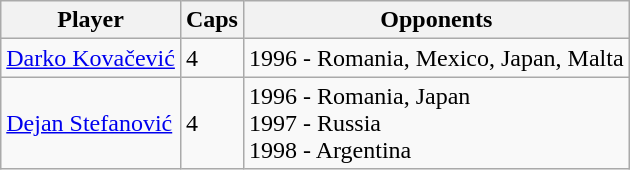<table class="wikitable">
<tr>
<th>Player</th>
<th>Caps</th>
<th>Opponents</th>
</tr>
<tr>
<td><a href='#'>Darko Kovačević</a></td>
<td>4</td>
<td>1996 - Romania, Mexico, Japan, Malta</td>
</tr>
<tr>
<td><a href='#'>Dejan Stefanović</a></td>
<td>4</td>
<td>1996 - Romania, Japan<br>1997 - Russia<br>1998 - Argentina</td>
</tr>
</table>
